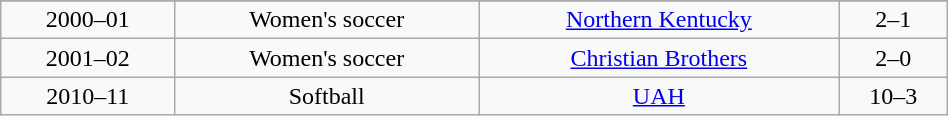<table class="wikitable" width="50%">
<tr align="center">
</tr>
<tr align="center" bgcolor="">
<td>2000–01</td>
<td>Women's soccer</td>
<td><a href='#'>Northern Kentucky</a></td>
<td>2–1</td>
</tr>
<tr align="center" bgcolor="">
<td>2001–02</td>
<td>Women's soccer</td>
<td><a href='#'>Christian Brothers</a></td>
<td>2–0</td>
</tr>
<tr align="center" bgcolor="">
<td>2010–11</td>
<td>Softball</td>
<td><a href='#'>UAH</a></td>
<td>10–3</td>
</tr>
</table>
